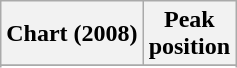<table class="wikitable sortable plainrowheaders" style="text-align:center">
<tr>
<th scope="col">Chart (2008)</th>
<th scope="col">Peak<br> position</th>
</tr>
<tr>
</tr>
<tr>
</tr>
<tr>
</tr>
<tr>
</tr>
</table>
